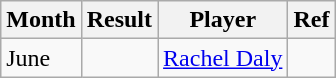<table class=wikitable>
<tr>
<th>Month</th>
<th>Result</th>
<th>Player</th>
<th>Ref</th>
</tr>
<tr>
<td>June</td>
<td></td>
<td> <a href='#'>Rachel Daly</a></td>
<td></td>
</tr>
</table>
